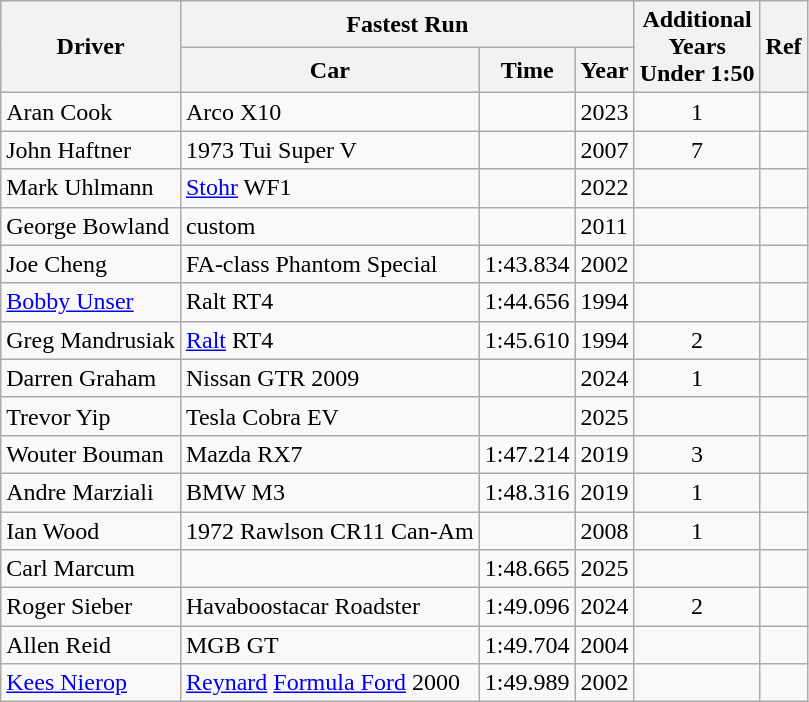<table class="wikitable">
<tr>
<th style="text-align:center;" rowspan="2">Driver</th>
<th style="text-align:center;" colspan="3">Fastest Run</th>
<th style="text-align:center;" rowspan="2">Additional<br>Years<br>Under 1:50</th>
<th style="text-align:center;" rowspan="2">Ref</th>
</tr>
<tr>
<th>Car</th>
<th>Time</th>
<th>Year</th>
</tr>
<tr>
<td>Aran Cook</td>
<td>Arco X10</td>
<td></td>
<td>2023</td>
<td style="text-align:center">1</td>
<td></td>
</tr>
<tr>
<td>John Haftner</td>
<td>1973 Tui Super V</td>
<td></td>
<td>2007</td>
<td style="text-align:center">7</td>
<td></td>
</tr>
<tr>
<td>Mark Uhlmann</td>
<td><a href='#'>Stohr</a> WF1</td>
<td></td>
<td>2022</td>
<td></td>
<td></td>
</tr>
<tr>
<td>George Bowland</td>
<td>custom</td>
<td></td>
<td>2011</td>
<td></td>
<td></td>
</tr>
<tr>
<td>Joe Cheng</td>
<td>FA-class Phantom Special</td>
<td>1:43.834</td>
<td>2002</td>
<td></td>
<td></td>
</tr>
<tr>
<td><a href='#'>Bobby Unser</a></td>
<td>Ralt RT4</td>
<td>1:44.656</td>
<td>1994</td>
<td></td>
<td></td>
</tr>
<tr>
<td>Greg Mandrusiak</td>
<td><a href='#'>Ralt</a> RT4</td>
<td>1:45.610</td>
<td>1994</td>
<td style="text-align:center">2</td>
<td></td>
</tr>
<tr>
<td>Darren Graham</td>
<td>Nissan GTR 2009</td>
<td></td>
<td>2024</td>
<td style="text-align:center">1</td>
<td></td>
</tr>
<tr>
<td>Trevor Yip</td>
<td>Tesla Cobra EV</td>
<td></td>
<td>2025</td>
<td></td>
<td></td>
</tr>
<tr>
<td>Wouter Bouman</td>
<td>Mazda RX7</td>
<td>1:47.214</td>
<td>2019</td>
<td style="text-align:center">3</td>
<td></td>
</tr>
<tr>
<td>Andre Marziali</td>
<td>BMW M3</td>
<td>1:48.316</td>
<td>2019</td>
<td style="text-align:center">1</td>
<td></td>
</tr>
<tr>
<td>Ian Wood</td>
<td>1972 Rawlson CR11 Can-Am</td>
<td></td>
<td>2008</td>
<td style="text-align:center">1</td>
<td></td>
</tr>
<tr>
<td>Carl Marcum</td>
<td></td>
<td>1:48.665</td>
<td>2025</td>
<td></td>
<td></td>
</tr>
<tr>
<td>Roger Sieber</td>
<td>Havaboostacar Roadster</td>
<td>1:49.096</td>
<td>2024</td>
<td style="text-align:center">2</td>
<td></td>
</tr>
<tr>
<td>Allen Reid</td>
<td>MGB GT</td>
<td>1:49.704</td>
<td>2004</td>
<td></td>
<td></td>
</tr>
<tr>
<td><a href='#'>Kees Nierop</a></td>
<td><a href='#'>Reynard</a> <a href='#'>Formula Ford</a> 2000</td>
<td>1:49.989</td>
<td>2002</td>
<td></td>
<td></td>
</tr>
</table>
